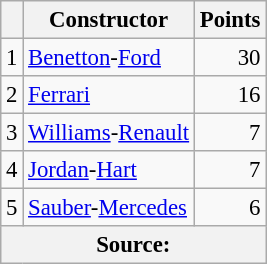<table class="wikitable" style="font-size: 95%;">
<tr>
<th scope="col"></th>
<th scope="col">Constructor</th>
<th scope="col">Points</th>
</tr>
<tr>
<td>1</td>
<td> <a href='#'>Benetton</a>-<a href='#'>Ford</a></td>
<td align=right>30</td>
</tr>
<tr>
<td>2</td>
<td> <a href='#'>Ferrari</a></td>
<td align=right>16</td>
</tr>
<tr>
<td>3</td>
<td> <a href='#'>Williams</a>-<a href='#'>Renault</a></td>
<td align=right>7</td>
</tr>
<tr>
<td>4</td>
<td> <a href='#'>Jordan</a>-<a href='#'>Hart</a></td>
<td align=right>7</td>
</tr>
<tr>
<td>5</td>
<td> <a href='#'>Sauber</a>-<a href='#'>Mercedes</a></td>
<td align=right>6</td>
</tr>
<tr>
<th colspan=4>Source:</th>
</tr>
</table>
